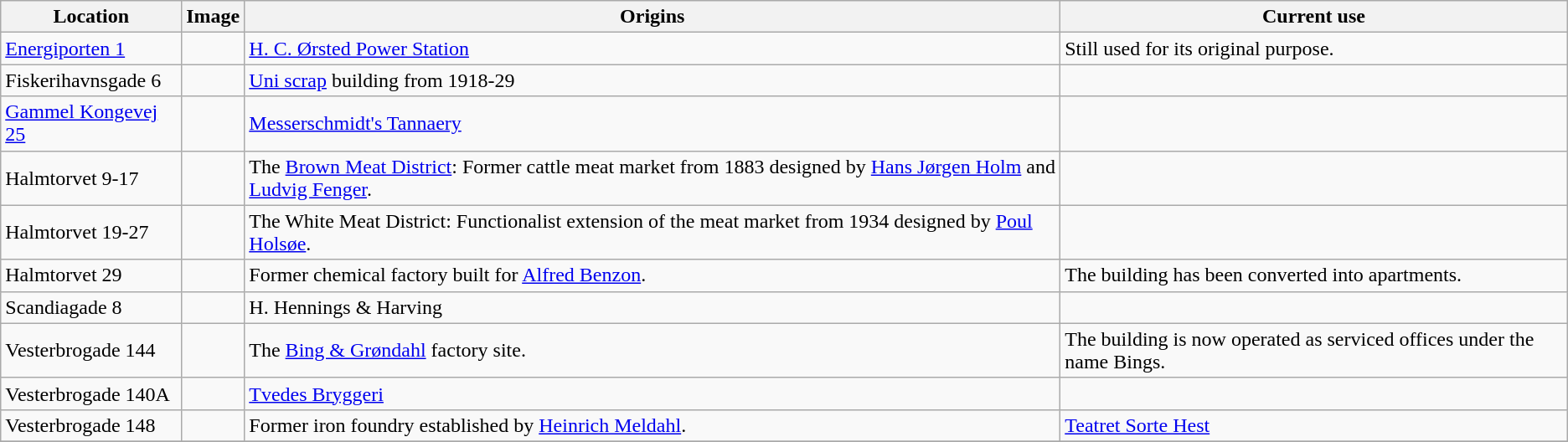<table class="wikitable sortable">
<tr>
<th>Location</th>
<th>Image</th>
<th>Origins</th>
<th>Current use</th>
</tr>
<tr>
<td><a href='#'>Energiporten 1</a></td>
<td></td>
<td><a href='#'>H. C. Ørsted Power Station</a></td>
<td>Still used for its original purpose.</td>
</tr>
<tr>
<td>Fiskerihavnsgade 6</td>
<td></td>
<td><a href='#'>Uni scrap</a>  building from 1918-29</td>
<td></td>
</tr>
<tr>
<td><a href='#'>Gammel Kongevej 25</a></td>
<td></td>
<td><a href='#'>Messerschmidt's Tannaery</a></td>
<td></td>
</tr>
<tr>
<td>Halmtorvet 9-17</td>
<td></td>
<td>The <a href='#'>Brown Meat District</a>: Former cattle meat market from 1883 designed by <a href='#'>Hans Jørgen Holm</a> and <a href='#'>Ludvig Fenger</a>.</td>
<td></td>
</tr>
<tr>
<td>Halmtorvet 19-27</td>
<td></td>
<td>The White Meat District: Functionalist extension of the meat market from 1934 designed by <a href='#'>Poul Holsøe</a>.</td>
<td></td>
</tr>
<tr>
<td>Halmtorvet 29</td>
<td></td>
<td>Former chemical factory built for <a href='#'>Alfred Benzon</a>.</td>
<td>The building has been converted into apartments.</td>
</tr>
<tr>
<td>Scandiagade 8</td>
<td></td>
<td>H. Hennings & Harving</td>
<td></td>
</tr>
<tr>
<td>Vesterbrogade 144</td>
<td></td>
<td>The <a href='#'>Bing & Grøndahl</a> factory site.</td>
<td>The building is now operated as serviced offices under the name Bings.</td>
</tr>
<tr>
<td>Vesterbrogade 140A</td>
<td></td>
<td><a href='#'>Tvedes Bryggeri</a></td>
<td></td>
</tr>
<tr>
<td>Vesterbrogade 148</td>
<td></td>
<td>Former iron foundry established by <a href='#'>Heinrich Meldahl</a>.</td>
<td><a href='#'>Teatret Sorte Hest</a></td>
</tr>
<tr>
</tr>
</table>
